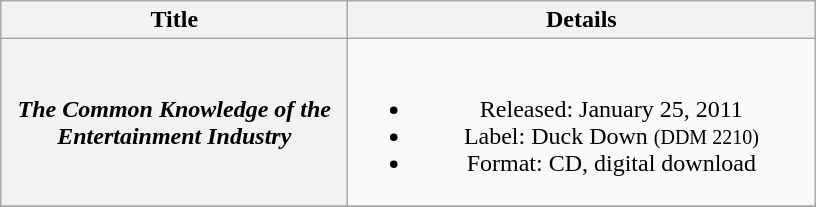<table class="wikitable plainrowheaders" style="text-align:center;">
<tr>
<th scope="col" style="width:14em;">Title</th>
<th scope="col" style="width:19em;">Details</th>
</tr>
<tr>
<th scope="row"><em>The Common Knowledge of the Entertainment Industry</em></th>
<td><br><ul><li>Released: January 25, 2011</li><li>Label: Duck Down <small>(DDM 2210)</small></li><li>Format: CD, digital download</li></ul></td>
</tr>
<tr>
</tr>
</table>
